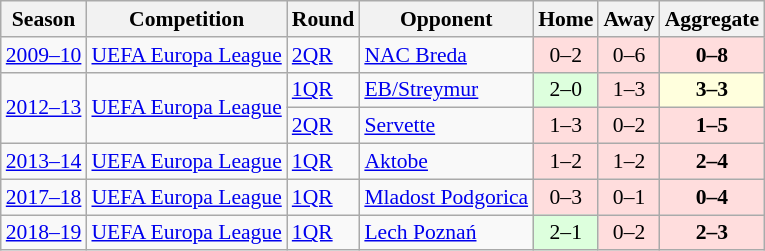<table class="wikitable mw-collapsible mw-collapsed"  style="font-size:90%; text-align:left;">
<tr>
<th>Season</th>
<th>Competition</th>
<th>Round</th>
<th>Opponent</th>
<th>Home</th>
<th>Away</th>
<th>Aggregate</th>
</tr>
<tr>
<td rowspan="1"><a href='#'>2009–10</a></td>
<td rowspan="1"><a href='#'>UEFA Europa League</a></td>
<td><a href='#'>2QR</a></td>
<td> <a href='#'>NAC Breda</a></td>
<td bgcolor="#ffdddd" style="text-align:center;">0–2</td>
<td bgcolor="#ffdddd" style="text-align:center;">0–6</td>
<td bgcolor="#ffdddd" style="text-align:center;"><strong>0–8</strong></td>
</tr>
<tr>
<td rowspan="2"><a href='#'>2012–13</a></td>
<td rowspan="2"><a href='#'>UEFA Europa League</a></td>
<td><a href='#'>1QR</a></td>
<td> <a href='#'>EB/Streymur</a></td>
<td bgcolor="#ddffdd" style="text-align:center;">2–0</td>
<td bgcolor="#ffdddd" style="text-align:center;">1–3</td>
<td bgcolor="#ffffdd" style="text-align:center;"><strong>3–3</strong></td>
</tr>
<tr>
<td><a href='#'>2QR</a></td>
<td> <a href='#'>Servette</a></td>
<td bgcolor="#ffdddd" style="text-align:center;">1–3</td>
<td bgcolor="#ffdddd" style="text-align:center;">0–2</td>
<td bgcolor="#ffdddd" style="text-align:center;"><strong>1–5</strong></td>
</tr>
<tr>
<td rowspan="1"><a href='#'>2013–14</a></td>
<td rowspan="1"><a href='#'>UEFA Europa League</a></td>
<td><a href='#'>1QR</a></td>
<td> <a href='#'>Aktobe</a></td>
<td bgcolor="#ffdddd" style="text-align:center;">1–2</td>
<td bgcolor="#ffdddd" style="text-align:center;">1–2</td>
<td bgcolor="#ffdddd" style="text-align:center;"><strong>2–4</strong></td>
</tr>
<tr>
<td rowspan="1"><a href='#'>2017–18</a></td>
<td rowspan="1"><a href='#'>UEFA Europa League</a></td>
<td><a href='#'>1QR</a></td>
<td> <a href='#'>Mladost Podgorica</a></td>
<td bgcolor="#ffdddd" style="text-align:center;">0–3</td>
<td bgcolor="#ffdddd" style="text-align:center;">0–1</td>
<td bgcolor="#ffdddd" style="text-align:center;"><strong>0–4</strong></td>
</tr>
<tr>
<td rowspan="1"><a href='#'>2018–19</a></td>
<td rowspan="1"><a href='#'>UEFA Europa League</a></td>
<td><a href='#'>1QR</a></td>
<td> <a href='#'>Lech Poznań</a></td>
<td bgcolor="#ddffdd" style="text-align:center;">2–1</td>
<td bgcolor="#ffdddd" style="text-align:center;">0–2</td>
<td bgcolor="#ffdddd" style="text-align:center;"><strong>2–3</strong></td>
</tr>
</table>
